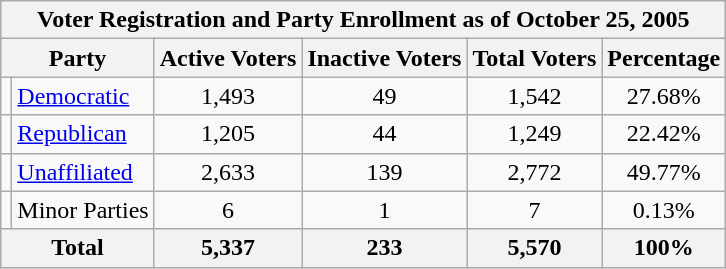<table class=wikitable>
<tr>
<th colspan = 6>Voter Registration and Party Enrollment as of October 25, 2005</th>
</tr>
<tr>
<th colspan = 2>Party</th>
<th>Active Voters</th>
<th>Inactive Voters</th>
<th>Total Voters</th>
<th>Percentage</th>
</tr>
<tr>
<td></td>
<td><a href='#'>Democratic</a></td>
<td align = center>1,493</td>
<td align = center>49</td>
<td align = center>1,542</td>
<td align = center>27.68%</td>
</tr>
<tr>
<td></td>
<td><a href='#'>Republican</a></td>
<td align = center>1,205</td>
<td align = center>44</td>
<td align = center>1,249</td>
<td align = center>22.42%</td>
</tr>
<tr>
<td></td>
<td><a href='#'>Unaffiliated</a></td>
<td align = center>2,633</td>
<td align = center>139</td>
<td align = center>2,772</td>
<td align = center>49.77%</td>
</tr>
<tr>
<td></td>
<td>Minor Parties</td>
<td align = center>6</td>
<td align = center>1</td>
<td align = center>7</td>
<td align = center>0.13%</td>
</tr>
<tr>
<th colspan = 2>Total</th>
<th align = center>5,337</th>
<th align = center>233</th>
<th align = center>5,570</th>
<th align = center>100%</th>
</tr>
</table>
